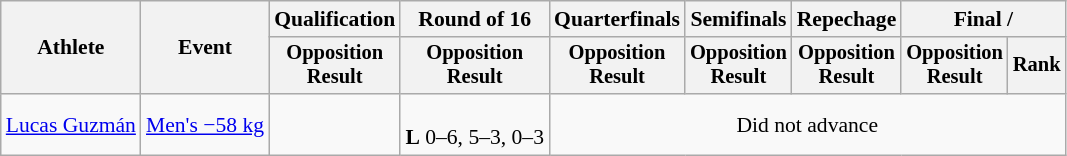<table class=wikitable style=font-size:90%;text-align:center>
<tr>
<th rowspan=2>Athlete</th>
<th rowspan=2>Event</th>
<th>Qualification</th>
<th>Round of 16</th>
<th>Quarterfinals</th>
<th>Semifinals</th>
<th>Repechage</th>
<th colspan=2>Final / </th>
</tr>
<tr style=font-size:95%>
<th>Opposition<br>Result</th>
<th>Opposition<br>Result</th>
<th>Opposition<br>Result</th>
<th>Opposition<br>Result</th>
<th>Opposition<br>Result</th>
<th>Opposition<br>Result</th>
<th>Rank</th>
</tr>
<tr>
<td align=left><a href='#'>Lucas Guzmán</a></td>
<td align=left><a href='#'>Men's −58 kg</a></td>
<td></td>
<td> <br><strong>L</strong> 0–6, 5–3, 0–3</td>
<td Colspan=5>Did not advance</td>
</tr>
</table>
